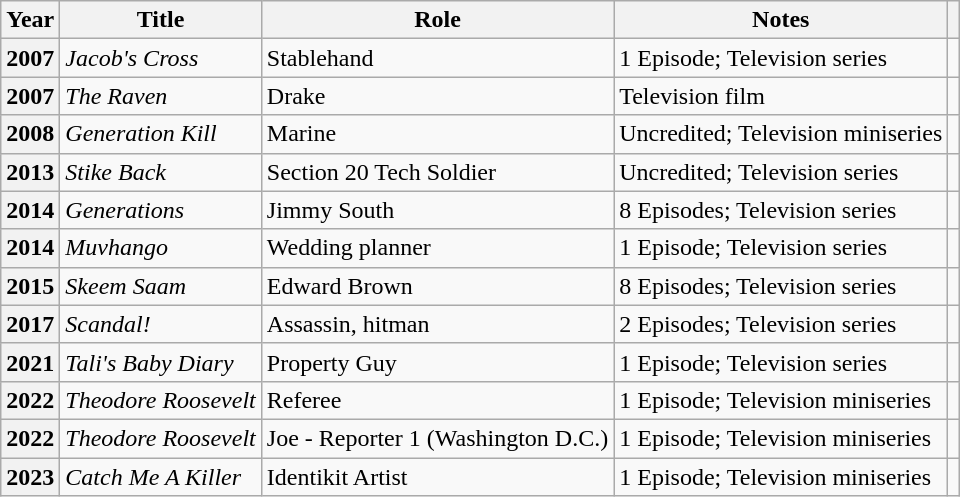<table class="wikitable plainrowheaders sortable" style=font-size:100%>
<tr>
<th scope="col">Year</th>
<th scope="col">Title</th>
<th scope="col">Role</th>
<th scope="col" class="unsortable">Notes</th>
<th scope=col class="unsortable"></th>
</tr>
<tr>
<th scope="row">2007</th>
<td><em>Jacob's Cross</em></td>
<td>Stablehand</td>
<td>1 Episode; Television series</td>
<td style="text-align:center;"></td>
</tr>
<tr>
<th scope="row">2007</th>
<td><em>The Raven</em></td>
<td>Drake</td>
<td>Television film</td>
<td style="text-align:center;"></td>
</tr>
<tr>
<th scope="row">2008</th>
<td><em>Generation Kill</em></td>
<td>Marine</td>
<td>Uncredited; Television miniseries</td>
<td style="text-align:center;"></td>
</tr>
<tr>
<th scope="row">2013</th>
<td><em>Stike Back</em></td>
<td>Section 20 Tech Soldier</td>
<td>Uncredited; Television series</td>
<td style="text-align:center;"></td>
</tr>
<tr>
<th scope="row">2014</th>
<td><em>Generations</em></td>
<td>Jimmy South</td>
<td>8 Episodes; Television series</td>
<td style="text-align:center;"></td>
</tr>
<tr>
<th scope="row">2014</th>
<td><em>Muvhango</em></td>
<td>Wedding planner</td>
<td>1 Episode; Television series</td>
<td style="text-align:center;"></td>
</tr>
<tr>
<th scope="row">2015</th>
<td><em>Skeem Saam</em></td>
<td>Edward Brown</td>
<td>8 Episodes; Television series</td>
<td style="text-align:center;"></td>
</tr>
<tr>
<th scope="row">2017</th>
<td><em>Scandal!</em></td>
<td>Assassin, hitman</td>
<td>2 Episodes; Television series</td>
<td style="text-align:center;"></td>
</tr>
<tr>
<th scope="row">2021</th>
<td><em>Tali's Baby Diary</em></td>
<td>Property Guy</td>
<td>1 Episode; Television series</td>
<td style="text-align:center;"></td>
</tr>
<tr>
<th scope="row">2022</th>
<td><em>Theodore Roosevelt</em></td>
<td>Referee</td>
<td>1 Episode; Television miniseries</td>
<td style="text-align:center;"></td>
</tr>
<tr>
<th scope="row">2022</th>
<td><em>Theodore Roosevelt</em></td>
<td>Joe - Reporter 1 (Washington D.C.)</td>
<td>1 Episode; Television miniseries</td>
<td style="text-align:center;"></td>
</tr>
<tr>
<th scope="row">2023</th>
<td><em>Catch Me A Killer</em></td>
<td>Identikit Artist</td>
<td>1 Episode; Television miniseries</td>
<td style="text-align:center;"></td>
</tr>
</table>
